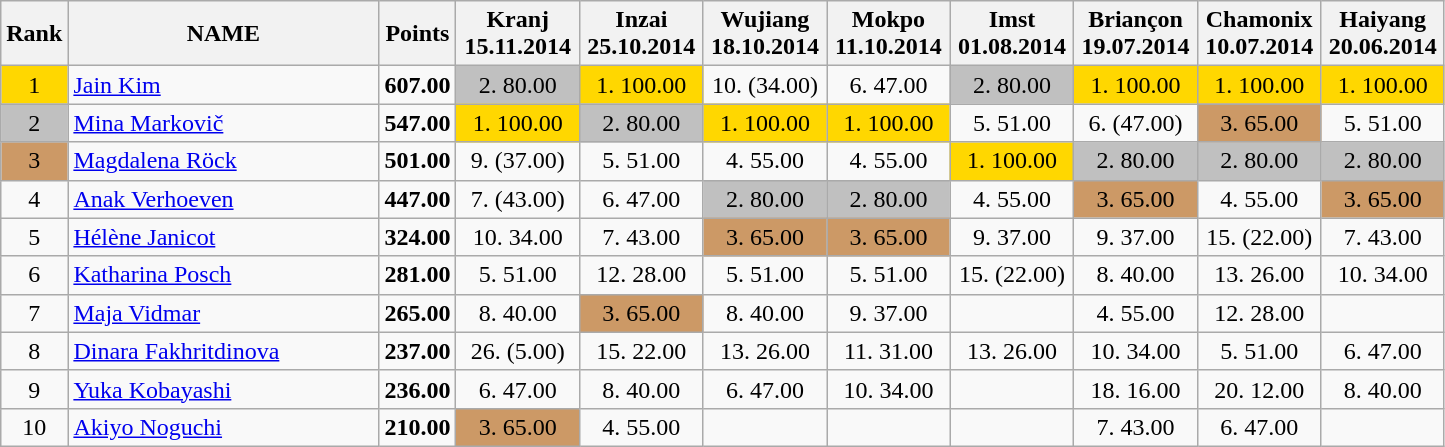<table class="wikitable sortable" style="text-align: center;">
<tr>
<th>Rank</th>
<th width = "200">NAME</th>
<th>Points</th>
<th width = "75" data-sort-type="number">Kranj 15.11.2014</th>
<th width = "75" data-sort-type="number">Inzai 25.10.2014</th>
<th width = "75" data-sort-type="number">Wujiang 18.10.2014</th>
<th width = "75" data-sort-type="number">Mokpo 11.10.2014</th>
<th width = "75" data-sort-type="number">Imst 01.08.2014</th>
<th width = "75" data-sort-type="number">Briançon 19.07.2014</th>
<th width = "75" data-sort-type="number">Chamonix 10.07.2014</th>
<th width = "75" data-sort-type="number">Haiyang 20.06.2014</th>
</tr>
<tr>
<td style="background: gold">1</td>
<td align="left"> <a href='#'>Jain Kim</a></td>
<td><strong>607.00</strong></td>
<td style="background: silver">2. 80.00</td>
<td style="background: gold">1. 100.00</td>
<td>10. (34.00)</td>
<td>6. 47.00</td>
<td style="background: silver">2. 80.00</td>
<td style="background: gold">1. 100.00</td>
<td style="background: gold">1. 100.00</td>
<td style="background: gold">1. 100.00</td>
</tr>
<tr>
<td style="background: silver">2</td>
<td align="left"> <a href='#'>Mina Markovič</a></td>
<td><strong>547.00</strong></td>
<td style="background: gold">1. 100.00</td>
<td style="background: silver">2. 80.00</td>
<td style="background: gold">1. 100.00</td>
<td style="background: gold">1. 100.00</td>
<td>5. 51.00</td>
<td>6. (47.00)</td>
<td style="background: #cc9966">3. 65.00</td>
<td>5. 51.00</td>
</tr>
<tr>
<td style="background: #cc9966">3</td>
<td align="left"> <a href='#'>Magdalena Röck</a></td>
<td><strong>501.00</strong></td>
<td>9. (37.00)</td>
<td>5. 51.00</td>
<td>4. 55.00</td>
<td>4. 55.00</td>
<td style="background: gold">1. 100.00</td>
<td style="background: silver">2. 80.00</td>
<td style="background: silver">2. 80.00</td>
<td style="background: silver">2. 80.00</td>
</tr>
<tr>
<td>4</td>
<td align="left"> <a href='#'>Anak Verhoeven</a></td>
<td><strong>447.00</strong></td>
<td>7. (43.00)</td>
<td>6. 47.00</td>
<td style="background: silver">2. 80.00</td>
<td style="background: silver">2. 80.00</td>
<td>4. 55.00</td>
<td style="background: #cc9966">3. 65.00</td>
<td>4. 55.00</td>
<td style="background: #cc9966">3. 65.00</td>
</tr>
<tr>
<td>5</td>
<td align="left"> <a href='#'>Hélène Janicot</a></td>
<td><strong>324.00</strong></td>
<td>10. 34.00</td>
<td>7. 43.00</td>
<td style="background: #cc9966">3. 65.00</td>
<td style="background: #cc9966">3. 65.00</td>
<td>9. 37.00</td>
<td>9. 37.00</td>
<td>15. (22.00)</td>
<td>7. 43.00</td>
</tr>
<tr>
<td>6</td>
<td align="left"> <a href='#'>Katharina Posch</a></td>
<td><strong>281.00</strong></td>
<td>5. 51.00</td>
<td>12. 28.00</td>
<td>5. 51.00</td>
<td>5. 51.00</td>
<td>15. (22.00)</td>
<td>8. 40.00</td>
<td>13. 26.00</td>
<td>10. 34.00</td>
</tr>
<tr>
<td>7</td>
<td align="left"> <a href='#'>Maja Vidmar</a></td>
<td><strong>265.00</strong></td>
<td>8. 40.00</td>
<td style="background: #cc9966">3. 65.00</td>
<td>8. 40.00</td>
<td>9. 37.00</td>
<td></td>
<td>4. 55.00</td>
<td>12. 28.00</td>
<td></td>
</tr>
<tr>
<td>8</td>
<td align="left"> <a href='#'>Dinara Fakhritdinova</a></td>
<td><strong>237.00</strong></td>
<td>26. (5.00)</td>
<td>15. 22.00</td>
<td>13. 26.00</td>
<td>11. 31.00</td>
<td>13. 26.00</td>
<td>10. 34.00</td>
<td>5. 51.00</td>
<td>6. 47.00</td>
</tr>
<tr>
<td>9</td>
<td align="left"> <a href='#'>Yuka Kobayashi</a></td>
<td><strong>236.00</strong></td>
<td>6. 47.00</td>
<td>8. 40.00</td>
<td>6. 47.00</td>
<td>10. 34.00</td>
<td></td>
<td>18. 16.00</td>
<td>20. 12.00</td>
<td>8. 40.00</td>
</tr>
<tr>
<td>10</td>
<td align="left"> <a href='#'>Akiyo Noguchi</a></td>
<td><strong>210.00</strong></td>
<td style="background: #cc9966">3. 65.00</td>
<td>4. 55.00</td>
<td></td>
<td></td>
<td></td>
<td>7. 43.00</td>
<td>6. 47.00</td>
<td></td>
</tr>
</table>
